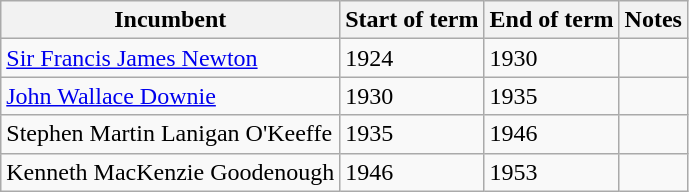<table class="wikitable">
<tr>
<th>Incumbent</th>
<th>Start of term</th>
<th>End of term</th>
<th>Notes</th>
</tr>
<tr>
<td><a href='#'>Sir Francis James Newton</a></td>
<td>1924</td>
<td>1930</td>
<td></td>
</tr>
<tr>
<td><a href='#'>John Wallace Downie</a></td>
<td>1930</td>
<td>1935</td>
<td></td>
</tr>
<tr>
<td>Stephen Martin Lanigan O'Keeffe</td>
<td>1935</td>
<td>1946</td>
<td></td>
</tr>
<tr>
<td>Kenneth MacKenzie Goodenough</td>
<td>1946</td>
<td>1953</td>
<td></td>
</tr>
</table>
